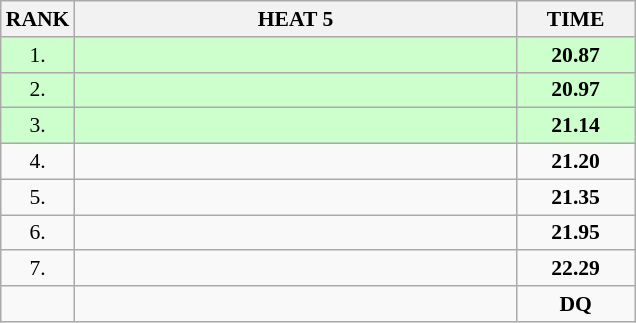<table class="wikitable" style="border-collapse: collapse; font-size: 90%;">
<tr>
<th>RANK</th>
<th style="width: 20em">HEAT 5</th>
<th style="width: 5em">TIME</th>
</tr>
<tr style="background:#ccffcc;">
<td align="center">1.</td>
<td></td>
<td align="center"><strong>20.87</strong></td>
</tr>
<tr style="background:#ccffcc;">
<td align="center">2.</td>
<td></td>
<td align="center"><strong>20.97</strong></td>
</tr>
<tr style="background:#ccffcc;">
<td align="center">3.</td>
<td></td>
<td align="center"><strong>21.14</strong></td>
</tr>
<tr>
<td align="center">4.</td>
<td></td>
<td align="center"><strong>21.20</strong></td>
</tr>
<tr>
<td align="center">5.</td>
<td></td>
<td align="center"><strong>21.35</strong></td>
</tr>
<tr>
<td align="center">6.</td>
<td></td>
<td align="center"><strong>21.95</strong></td>
</tr>
<tr>
<td align="center">7.</td>
<td></td>
<td align="center"><strong>22.29</strong></td>
</tr>
<tr>
<td align="center"></td>
<td></td>
<td align="center"><strong>DQ</strong></td>
</tr>
</table>
